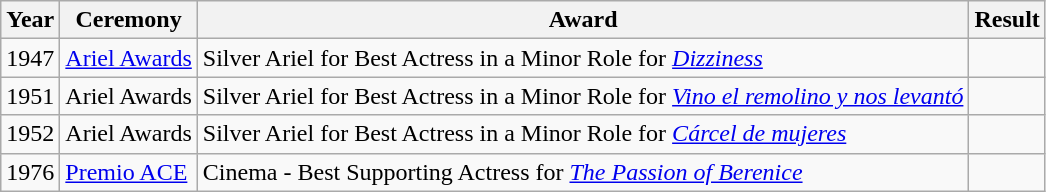<table class="wikitable">
<tr>
<th>Year</th>
<th>Ceremony</th>
<th>Award</th>
<th>Result</th>
</tr>
<tr>
<td>1947</td>
<td><a href='#'>Ariel Awards</a></td>
<td>Silver Ariel for Best Actress in a Minor Role for <em><a href='#'>Dizziness</a></em></td>
<td></td>
</tr>
<tr>
<td>1951</td>
<td>Ariel Awards</td>
<td>Silver Ariel for Best Actress in a Minor Role for <em><a href='#'>Vino el remolino y nos levantó</a></em></td>
<td></td>
</tr>
<tr>
<td>1952</td>
<td>Ariel Awards</td>
<td>Silver Ariel for Best Actress in a Minor Role for <em><a href='#'>Cárcel de mujeres</a></em></td>
<td></td>
</tr>
<tr>
<td>1976</td>
<td><a href='#'>Premio ACE</a></td>
<td>Cinema - Best Supporting Actress for <em><a href='#'>The Passion of Berenice</a></em></td>
<td></td>
</tr>
</table>
